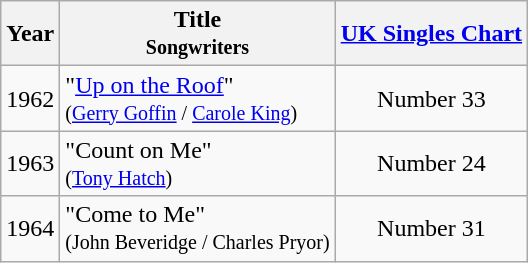<table class="wikitable">
<tr>
<th>Year</th>
<th>Title <br> <small>Songwriters</small></th>
<th><a href='#'>UK Singles Chart</a></th>
</tr>
<tr>
<td>1962</td>
<td>"<a href='#'>Up on the Roof</a>"<br><small>(<a href='#'>Gerry Goffin</a> / <a href='#'>Carole King</a>)</small></td>
<td style="text-align:center;">Number 33</td>
</tr>
<tr>
<td>1963</td>
<td>"Count on Me"<br><small> (<a href='#'>Tony Hatch</a>)</small></td>
<td style="text-align:center;">Number 24</td>
</tr>
<tr>
<td>1964</td>
<td>"Come to Me"<br><small> (John Beveridge / Charles Pryor)</small></td>
<td style="text-align:center;">Number 31</td>
</tr>
</table>
